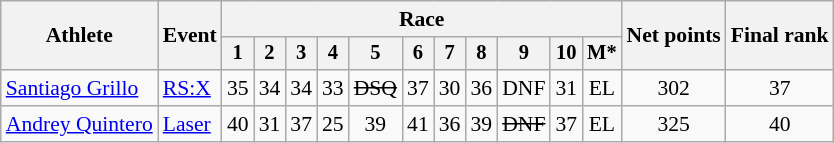<table class="wikitable" style="font-size:90%">
<tr>
<th rowspan=2>Athlete</th>
<th rowspan=2>Event</th>
<th colspan=11>Race</th>
<th rowspan=2>Net points</th>
<th rowspan=2>Final rank</th>
</tr>
<tr style="font-size:95%">
<th>1</th>
<th>2</th>
<th>3</th>
<th>4</th>
<th>5</th>
<th>6</th>
<th>7</th>
<th>8</th>
<th>9</th>
<th>10</th>
<th>M*</th>
</tr>
<tr align=center>
<td align=left><a href='#'>Santiago Grillo</a></td>
<td align=left><a href='#'>RS:X</a></td>
<td>35</td>
<td>34</td>
<td>34</td>
<td>33</td>
<td><s>DSQ</s></td>
<td>37</td>
<td>30</td>
<td>36</td>
<td>DNF</td>
<td>31</td>
<td>EL</td>
<td>302</td>
<td>37</td>
</tr>
<tr align=center>
<td align=left><a href='#'>Andrey Quintero</a></td>
<td align=left><a href='#'>Laser</a></td>
<td>40</td>
<td>31</td>
<td>37</td>
<td>25</td>
<td>39</td>
<td>41</td>
<td>36</td>
<td>39</td>
<td><s>DNF</s></td>
<td>37</td>
<td>EL</td>
<td>325</td>
<td>40</td>
</tr>
</table>
